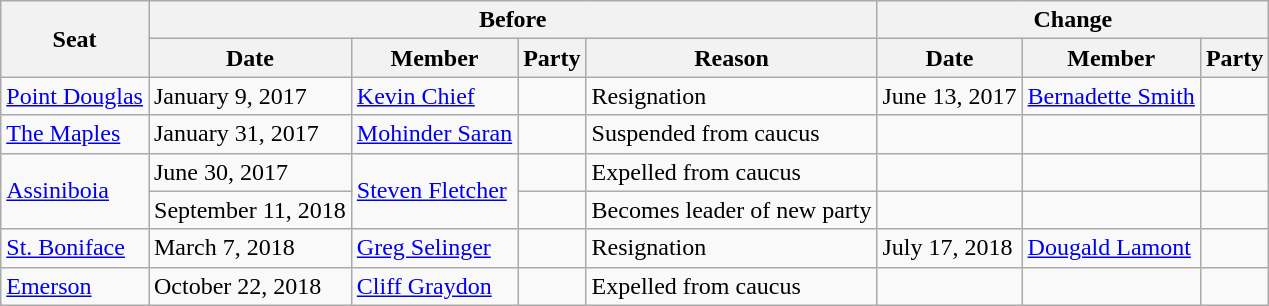<table class="wikitable">
<tr>
<th rowspan="2">Seat</th>
<th colspan="4">Before</th>
<th colspan="3">Change</th>
</tr>
<tr>
<th>Date</th>
<th>Member</th>
<th>Party</th>
<th>Reason</th>
<th>Date</th>
<th>Member</th>
<th>Party</th>
</tr>
<tr>
<td><a href='#'>Point Douglas</a></td>
<td>January 9, 2017</td>
<td><a href='#'>Kevin Chief</a></td>
<td></td>
<td>Resignation</td>
<td>June 13, 2017</td>
<td><a href='#'>Bernadette Smith</a></td>
<td></td>
</tr>
<tr>
<td><a href='#'>The Maples</a></td>
<td>January 31, 2017</td>
<td><a href='#'>Mohinder Saran</a></td>
<td></td>
<td>Suspended from caucus</td>
<td></td>
<td></td>
<td></td>
</tr>
<tr>
<td rowspan=2><a href='#'>Assiniboia</a></td>
<td>June 30, 2017</td>
<td rowspan=2><a href='#'>Steven Fletcher</a></td>
<td></td>
<td>Expelled from caucus</td>
<td></td>
<td></td>
<td></td>
</tr>
<tr>
<td>September 11, 2018</td>
<td></td>
<td>Becomes leader of new party</td>
<td></td>
<td></td>
<td></td>
</tr>
<tr>
<td><a href='#'>St. Boniface</a></td>
<td>March 7, 2018</td>
<td><a href='#'>Greg Selinger</a></td>
<td></td>
<td>Resignation</td>
<td>July 17, 2018</td>
<td><a href='#'>Dougald Lamont</a></td>
<td></td>
</tr>
<tr>
<td><a href='#'>Emerson</a></td>
<td>October 22, 2018</td>
<td><a href='#'>Cliff Graydon</a></td>
<td></td>
<td>Expelled from caucus</td>
<td></td>
<td></td>
<td></td>
</tr>
</table>
